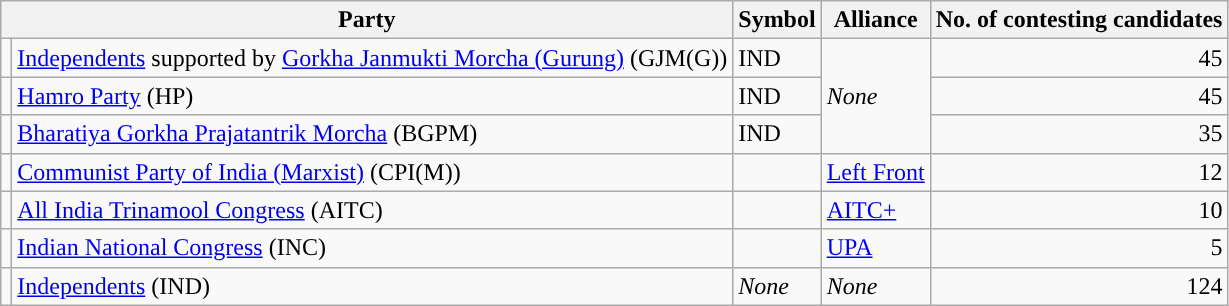<table class="wikitable">
<tr>
<th colspan="2">Party</th>
<th>Symbol</th>
<th>Alliance</th>
<th>No. of contesting candidates</th>
</tr>
<tr>
<td></td>
<td><a href='#'>Independents</a> supported by <a href='#'>Gorkha Janmukti Morcha (Gurung)</a> (GJM(G))</td>
<td>IND</td>
<td rowspan="3"><em>None</em></td>
<td style="text-align:right">45</td>
</tr>
<tr>
<td></td>
<td><a href='#'>Hamro Party</a> (HP)</td>
<td>IND</td>
<td style="text-align:right">45</td>
</tr>
<tr>
<td></td>
<td><a href='#'>Bharatiya Gorkha Prajatantrik Morcha</a> (BGPM)</td>
<td>IND</td>
<td style="text-align:right">35</td>
</tr>
<tr>
<td></td>
<td><a href='#'>Communist Party of India (Marxist)</a> (CPI(M))</td>
<td></td>
<td><a href='#'>Left Front</a></td>
<td style="text-align:right">12</td>
</tr>
<tr>
<td></td>
<td><a href='#'>All India Trinamool Congress</a> (AITC)</td>
<td></td>
<td><a href='#'>AITC+</a></td>
<td style="text-align:right">10</td>
</tr>
<tr>
<td></td>
<td><a href='#'>Indian National Congress</a> (INC)</td>
<td></td>
<td><a href='#'>UPA</a></td>
<td style="text-align:right">5</td>
</tr>
<tr>
<td></td>
<td><a href='#'>Independents</a> (IND)</td>
<td><em>None</em></td>
<td><em>None</em></td>
<td style="text-align:right">124</td>
</tr>
</table>
